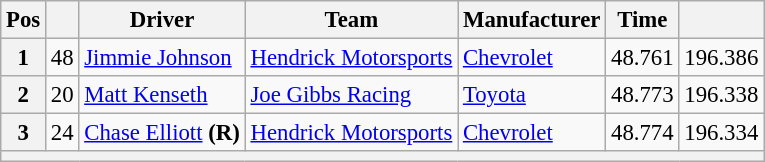<table class="wikitable" style="font-size:95%">
<tr>
<th>Pos</th>
<th></th>
<th>Driver</th>
<th>Team</th>
<th>Manufacturer</th>
<th>Time</th>
<th></th>
</tr>
<tr>
<th>1</th>
<td>48</td>
<td><a href='#'>Jimmie Johnson</a></td>
<td><a href='#'>Hendrick Motorsports</a></td>
<td><a href='#'>Chevrolet</a></td>
<td>48.761</td>
<td>196.386</td>
</tr>
<tr>
<th>2</th>
<td>20</td>
<td><a href='#'>Matt Kenseth</a></td>
<td><a href='#'>Joe Gibbs Racing</a></td>
<td><a href='#'>Toyota</a></td>
<td>48.773</td>
<td>196.338</td>
</tr>
<tr>
<th>3</th>
<td>24</td>
<td><a href='#'>Chase Elliott</a> <strong>(R)</strong></td>
<td><a href='#'>Hendrick Motorsports</a></td>
<td><a href='#'>Chevrolet</a></td>
<td>48.774</td>
<td>196.334</td>
</tr>
<tr>
<th colspan="7"></th>
</tr>
</table>
